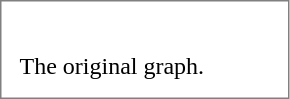<table cellpadding=10 style="border: gray solid thin;">
<tr>
<td></td>
<td></td>
<td></td>
</tr>
<tr>
<td>The original graph.</td>
<td></td>
<td></td>
</tr>
</table>
